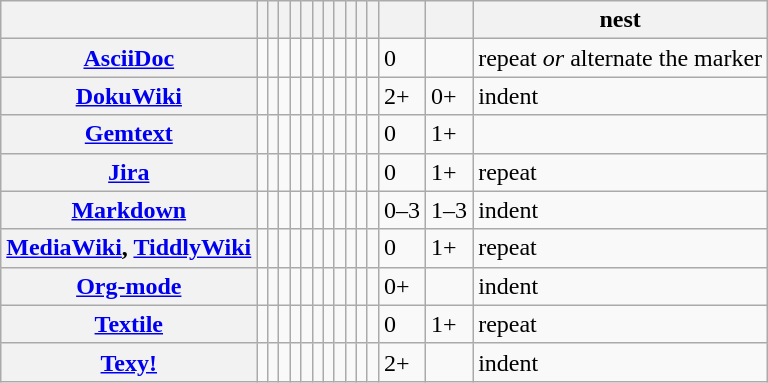<table class="wikitable sortable sort-under">
<tr>
<th></th>
<th><code></code></th>
<th><code></code></th>
<th><code></code></th>
<th><code></code></th>
<th><code></code></th>
<th></th>
<th></th>
<th><code></code></th>
<th><code></code></th>
<th></th>
<th></th>
<th></th>
<th></th>
<th>nest</th>
</tr>
<tr>
<th><a href='#'>AsciiDoc</a></th>
<td></td>
<td></td>
<td></td>
<td></td>
<td></td>
<td></td>
<td></td>
<td></td>
<td></td>
<td></td>
<td></td>
<td>0</td>
<td></td>
<td>repeat <em>or</em> alternate the marker</td>
</tr>
<tr>
<th><a href='#'>DokuWiki</a></th>
<td></td>
<td></td>
<td></td>
<td></td>
<td></td>
<td></td>
<td></td>
<td></td>
<td></td>
<td></td>
<td></td>
<td>2+</td>
<td>0+</td>
<td>indent</td>
</tr>
<tr>
<th><a href='#'>Gemtext</a></th>
<td></td>
<td></td>
<td></td>
<td></td>
<td></td>
<td></td>
<td></td>
<td></td>
<td></td>
<td></td>
<td></td>
<td>0</td>
<td>1+</td>
<td></td>
</tr>
<tr>
<th><a href='#'>Jira</a></th>
<td></td>
<td></td>
<td></td>
<td></td>
<td></td>
<td></td>
<td></td>
<td></td>
<td></td>
<td></td>
<td></td>
<td>0</td>
<td>1+</td>
<td>repeat</td>
</tr>
<tr>
<th><a href='#'>Markdown</a></th>
<td></td>
<td></td>
<td></td>
<td></td>
<td></td>
<td></td>
<td></td>
<td></td>
<td></td>
<td></td>
<td></td>
<td>0–3</td>
<td>1–3</td>
<td>indent</td>
</tr>
<tr>
<th><a href='#'>MediaWiki</a>, <a href='#'>TiddlyWiki</a></th>
<td></td>
<td></td>
<td></td>
<td></td>
<td></td>
<td></td>
<td></td>
<td></td>
<td></td>
<td></td>
<td></td>
<td>0</td>
<td>1+</td>
<td>repeat</td>
</tr>
<tr>
<th><a href='#'>Org-mode</a></th>
<td></td>
<td></td>
<td></td>
<td></td>
<td></td>
<td></td>
<td></td>
<td></td>
<td></td>
<td></td>
<td></td>
<td>0+</td>
<td></td>
<td>indent</td>
</tr>
<tr>
<th><a href='#'>Textile</a></th>
<td></td>
<td></td>
<td></td>
<td></td>
<td></td>
<td></td>
<td></td>
<td></td>
<td></td>
<td></td>
<td></td>
<td>0</td>
<td>1+</td>
<td>repeat</td>
</tr>
<tr>
<th><a href='#'>Texy!</a></th>
<td></td>
<td></td>
<td></td>
<td></td>
<td></td>
<td></td>
<td></td>
<td></td>
<td></td>
<td></td>
<td></td>
<td>2+</td>
<td></td>
<td>indent</td>
</tr>
</table>
